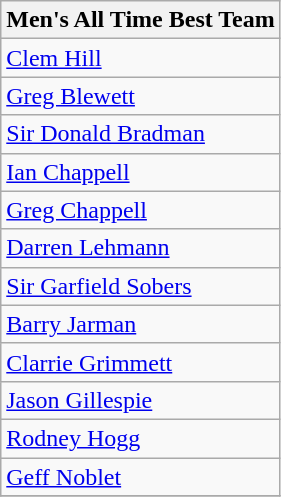<table class="wikitable">
<tr>
<th>Men's All Time Best Team</th>
</tr>
<tr>
<td><a href='#'>Clem Hill</a></td>
</tr>
<tr>
<td><a href='#'>Greg Blewett</a></td>
</tr>
<tr>
<td><a href='#'>Sir Donald Bradman</a></td>
</tr>
<tr>
<td><a href='#'>Ian Chappell</a></td>
</tr>
<tr>
<td><a href='#'>Greg Chappell</a></td>
</tr>
<tr>
<td><a href='#'>Darren Lehmann</a></td>
</tr>
<tr>
<td><a href='#'>Sir Garfield Sobers</a></td>
</tr>
<tr>
<td><a href='#'>Barry Jarman</a></td>
</tr>
<tr>
<td><a href='#'>Clarrie Grimmett</a></td>
</tr>
<tr>
<td><a href='#'>Jason Gillespie</a></td>
</tr>
<tr>
<td><a href='#'>Rodney Hogg</a></td>
</tr>
<tr>
<td><a href='#'>Geff Noblet</a></td>
</tr>
<tr>
</tr>
</table>
